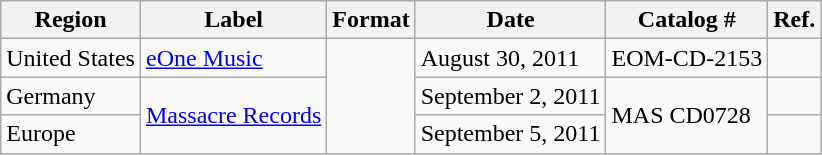<table class="wikitable">
<tr>
<th>Region</th>
<th>Label</th>
<th>Format</th>
<th>Date</th>
<th>Catalog #</th>
<th>Ref.</th>
</tr>
<tr>
<td>United States</td>
<td><a href='#'>eOne Music</a></td>
<td rowspan="3"></td>
<td>August 30, 2011</td>
<td>EOM-CD-2153</td>
<td></td>
</tr>
<tr>
<td>Germany</td>
<td rowspan="2"><a href='#'>Massacre Records</a></td>
<td>September 2, 2011</td>
<td rowspan="2">MAS CD0728</td>
<td></td>
</tr>
<tr>
<td>Europe</td>
<td>September 5, 2011</td>
<td></td>
</tr>
</table>
